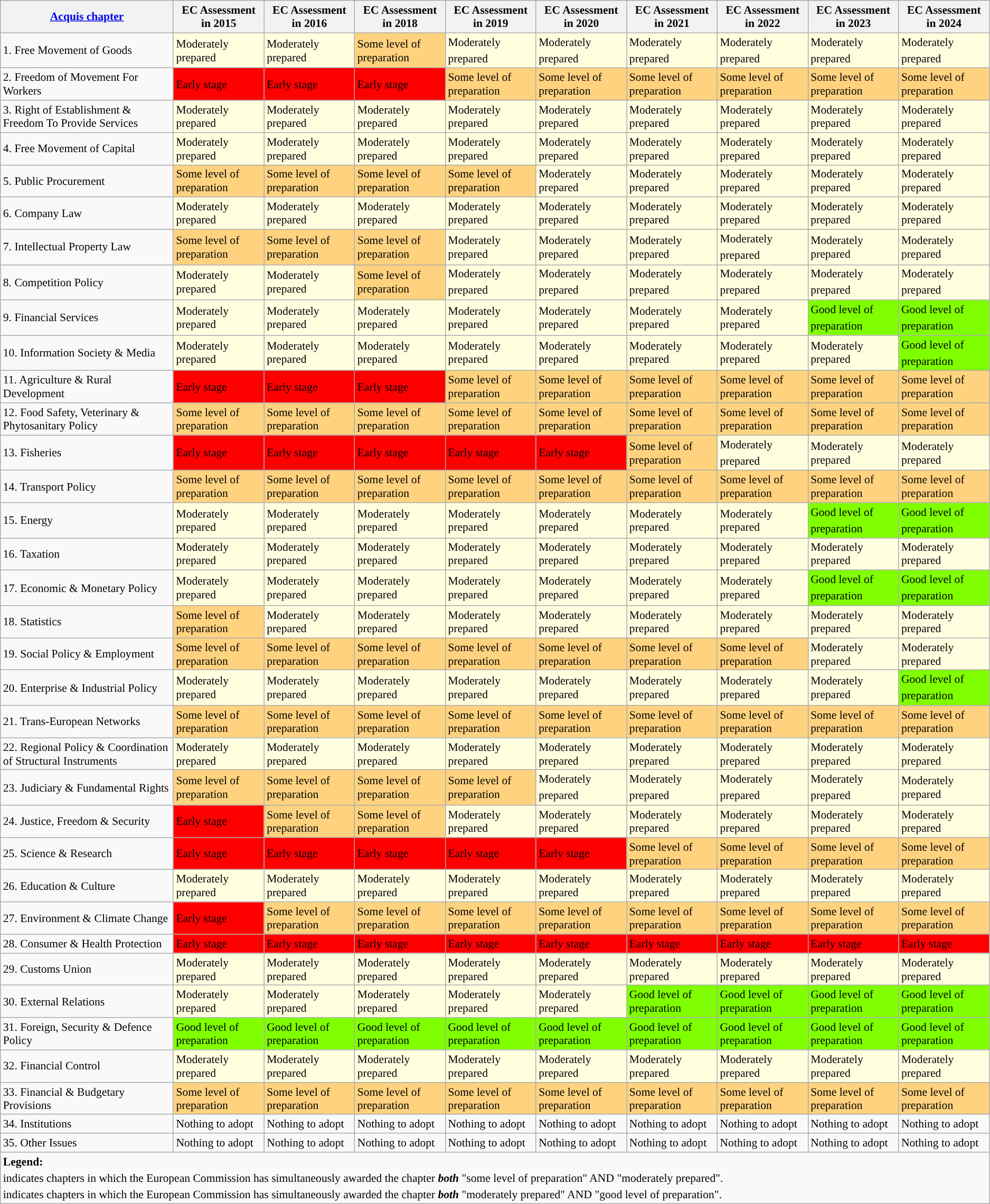<table class="wikitable mw-collapsible mw-collapsed" style="text-align:left; font-size: 0.9em;">
<tr>
<th><a href='#'>Acquis chapter</a></th>
<th>EC Assessment in 2015</th>
<th>EC Assessment in 2016</th>
<th>EC Assessment in 2018</th>
<th>EC Assessment in 2019</th>
<th>EC Assessment in 2020</th>
<th>EC Assessment in 2021</th>
<th>EC Assessment in 2022</th>
<th>EC Assessment in 2023</th>
<th>EC Assessment in 2024</th>
</tr>
<tr>
<td style="text-align:left;">1. Free Movement of Goods</td>
<td style="background:#FFFFE0;">Moderately prepared</td>
<td style="background:#FFFFE0;">Moderately prepared</td>
<td style="background:#FFD27F">Some level of preparation</td>
<td style="background:#FFFFE0;">Moderately prepared<sup></sup></td>
<td style="background:#FFFFE0;">Moderately prepared<sup></sup></td>
<td style="background:#FFFFE0;">Moderately prepared<sup></sup></td>
<td style="background:#FFFFE0;">Moderately prepared<sup></sup></td>
<td style="background:#FFFFE0;">Moderately prepared<sup></sup></td>
<td style="background:#FFFFE0;">Moderately prepared<sup></sup></td>
</tr>
<tr>
<td style="text-align:left;">2. Freedom of Movement For Workers</td>
<td style="background:#f00;">Early stage</td>
<td style="background:#f00;">Early stage</td>
<td style="background:#f00;">Early stage</td>
<td style="background:#FFD27F">Some level of preparation</td>
<td style="background:#FFD27F">Some level of preparation</td>
<td style="background:#FFD27F">Some level of preparation</td>
<td style="background:#FFD27F">Some level of preparation</td>
<td style="background:#FFD27F">Some level of preparation</td>
<td style="background:#FFD27F">Some level of preparation</td>
</tr>
<tr>
<td style="text-align:left;">3. Right of Establishment & Freedom To Provide Services</td>
<td style="background:#FFFFE0;">Moderately prepared</td>
<td style="background:#FFFFE0;">Moderately prepared</td>
<td style="background:#FFFFE0;">Moderately prepared</td>
<td style="background:#FFFFE0;">Moderately prepared</td>
<td style="background:#FFFFE0;">Moderately prepared</td>
<td style="background:#FFFFE0;">Moderately prepared</td>
<td style="background:#FFFFE0;">Moderately prepared</td>
<td style="background:#FFFFE0;">Moderately prepared</td>
<td style="background:#FFFFE0;">Moderately prepared</td>
</tr>
<tr>
<td style="text-align:left;">4. Free Movement of Capital</td>
<td style="background:#FFFFE0;">Moderately prepared</td>
<td style="background:#FFFFE0;">Moderately prepared</td>
<td style="background:#FFFFE0;">Moderately prepared</td>
<td style="background:#FFFFE0;">Moderately prepared</td>
<td style="background:#FFFFE0;">Moderately prepared</td>
<td style="background:#FFFFE0;">Moderately prepared</td>
<td style="background:#FFFFE0;">Moderately prepared</td>
<td style="background:#FFFFE0;">Moderately prepared</td>
<td style="background:#FFFFE0;">Moderately prepared</td>
</tr>
<tr>
<td style="text-align:left;">5. Public Procurement</td>
<td style="background:#FFD27F;">Some level of preparation</td>
<td style="background:#FFD27F;">Some level of preparation</td>
<td style="background:#FFD27F">Some level of preparation</td>
<td style="background:#FFD27F">Some level of preparation</td>
<td style="background:#FFFFE0;">Moderately prepared</td>
<td style="background:#FFFFE0;">Moderately prepared</td>
<td style="background:#FFFFE0;">Moderately prepared</td>
<td style="background:#FFFFE0;">Moderately prepared</td>
<td style="background:#FFFFE0;">Moderately prepared</td>
</tr>
<tr>
<td style="text-align:left;">6. Company Law</td>
<td style="background:#FFFFE0;">Moderately prepared</td>
<td style="background:#FFFFE0;">Moderately prepared</td>
<td style="background:#FFFFE0;">Moderately prepared</td>
<td style="background:#FFFFE0;">Moderately prepared</td>
<td style="background:#FFFFE0;">Moderately prepared</td>
<td style="background:#FFFFE0;">Moderately prepared</td>
<td style="background:#FFFFE0;">Moderately prepared</td>
<td style="background:#FFFFE0;">Moderately prepared</td>
<td style="background:#FFFFE0;">Moderately prepared</td>
</tr>
<tr>
<td style="text-align:left;">7. Intellectual Property Law</td>
<td style="background:#FFD27F;">Some level of preparation</td>
<td style="background:#FFD27F;">Some level of preparation</td>
<td style="background:#FFD27F">Some level of preparation</td>
<td style="background:#FFFFE0;">Moderately prepared</td>
<td style="background:#FFFFE0;">Moderately prepared</td>
<td style="background:#FFFFE0;">Moderately prepared</td>
<td style="background:#FFFFE0;">Moderately prepared<sup></sup></td>
<td style="background:#FFFFE0;">Moderately prepared</td>
<td style="background:#FFFFE0;">Moderately prepared</td>
</tr>
<tr>
<td style="text-align:left;">8. Competition Policy</td>
<td style="background:#FFFFE0;">Moderately prepared</td>
<td style="background:#FFFFE0;">Moderately prepared</td>
<td style="background:#FFD27F">Some level of preparation</td>
<td style="background:#FFFFE0;">Moderately prepared<sup></sup></td>
<td style="background:#FFFFE0;">Moderately prepared<sup></sup></td>
<td style="background:#FFFFE0;">Moderately prepared<sup></sup></td>
<td style="background:#FFFFE0;">Moderately prepared<sup></sup></td>
<td style="background:#FFFFE0;">Moderately prepared<sup></sup></td>
<td style="background:#FFFFE0;">Moderately prepared<sup></sup></td>
</tr>
<tr>
<td style="text-align:left;">9. Financial Services</td>
<td style="background:#FFFFE0;">Moderately prepared</td>
<td style="background:#FFFFE0;">Moderately prepared</td>
<td style="background:#FFFFE0;">Moderately prepared</td>
<td style="background:#FFFFE0;">Moderately prepared</td>
<td style="background:#FFFFE0;">Moderately prepared</td>
<td style="background:#FFFFE0;">Moderately prepared</td>
<td style="background:#FFFFE0;">Moderately prepared</td>
<td style="background:#7fff00;">Good level of preparation<sup></sup></td>
<td style="background:#7fff00;">Good level of preparation<sup></sup></td>
</tr>
<tr>
<td style="text-align:left;">10. Information Society & Media</td>
<td style="background:#FFFFE0;">Moderately prepared</td>
<td style="background:#FFFFE0;">Moderately prepared</td>
<td style="background:#FFFFE0;">Moderately prepared</td>
<td style="background:#FFFFE0;">Moderately prepared</td>
<td style="background:#FFFFE0;">Moderately prepared</td>
<td style="background:#FFFFE0;">Moderately prepared</td>
<td style="background:#FFFFE0;">Moderately prepared</td>
<td style="background:#FFFFE0;">Moderately prepared</td>
<td style="background:#7fff00;">Good level of preparation<sup></sup></td>
</tr>
<tr>
<td style="text-align:left;">11. Agriculture & Rural Development</td>
<td style="background:#f00;">Early stage</td>
<td style="background:#f00;">Early stage</td>
<td style="background:#f00;">Early stage</td>
<td style="background:#FFD27F">Some level of preparation</td>
<td style="background:#FFD27F">Some level of preparation</td>
<td style="background:#FFD27F">Some level of preparation</td>
<td style="background:#FFD27F">Some level of preparation</td>
<td style="background:#FFD27F">Some level of preparation</td>
<td style="background:#FFD27F">Some level of preparation</td>
</tr>
<tr>
<td style="text-align:left;">12. Food Safety, Veterinary & Phytosanitary Policy</td>
<td style="background:#FFD27F;">Some level of preparation</td>
<td style="background:#FFD27F;">Some level of preparation</td>
<td style="background:#FFD27F">Some level of preparation</td>
<td style="background:#FFD27F">Some level of preparation</td>
<td style="background:#FFD27F">Some level of preparation</td>
<td style="background:#FFD27F">Some level of preparation</td>
<td style="background:#FFD27F">Some level of preparation</td>
<td style="background:#FFD27F">Some level of preparation</td>
<td style="background:#FFD27F">Some level of preparation</td>
</tr>
<tr>
<td style="text-align:left;">13. Fisheries</td>
<td style="background:#f00;">Early stage</td>
<td style="background:#f00;">Early stage</td>
<td style="background:#f00;">Early stage</td>
<td style="background:#f00;">Early stage</td>
<td style="background:#f00;">Early stage</td>
<td style="background:#FFD27F">Some level of preparation</td>
<td style="background:#FFFFE0;">Moderately prepared<sup></sup></td>
<td style="background:#FFFFE0;">Moderately prepared</td>
<td style="background:#FFFFE0;">Moderately prepared</td>
</tr>
<tr>
<td style="text-align:left;">14. Transport Policy</td>
<td style="background:#FFD27F;">Some level of preparation</td>
<td style="background:#FFD27F;">Some level of preparation</td>
<td style="background:#FFD27F">Some level of preparation</td>
<td style="background:#FFD27F">Some level of preparation</td>
<td style="background:#FFD27F">Some level of preparation</td>
<td style="background:#FFD27F">Some level of preparation</td>
<td style="background:#FFD27F">Some level of preparation</td>
<td style="background:#FFD27F">Some level of preparation</td>
<td style="background:#FFD27F">Some level of preparation</td>
</tr>
<tr>
<td style="text-align:left;">15. Energy</td>
<td style="background:#FFFFE0;">Moderately prepared</td>
<td style="background:#FFFFE0;">Moderately prepared</td>
<td style="background:#FFFFE0;">Moderately prepared</td>
<td style="background:#FFFFE0;">Moderately prepared</td>
<td style="background:#FFFFE0;">Moderately prepared</td>
<td style="background:#FFFFE0;">Moderately prepared</td>
<td style="background:#FFFFE0;">Moderately prepared</td>
<td style="background:#7fff00;">Good level of preparation<sup></sup></td>
<td style="background:#7fff00;">Good level of preparation<sup></sup></td>
</tr>
<tr>
<td style="text-align:left;">16. Taxation</td>
<td style="background:#FFFFE0;">Moderately prepared</td>
<td style="background:#FFFFE0;">Moderately prepared</td>
<td style="background:#FFFFE0;">Moderately prepared</td>
<td style="background:#FFFFE0;">Moderately prepared</td>
<td style="background:#FFFFE0;">Moderately prepared</td>
<td style="background:#FFFFE0;">Moderately prepared</td>
<td style="background:#FFFFE0;">Moderately prepared</td>
<td style="background:#FFFFE0;">Moderately prepared</td>
<td style="background:#FFFFE0;">Moderately prepared</td>
</tr>
<tr>
<td style="text-align:left;">17. Economic & Monetary Policy</td>
<td style="background:#FFFFE0;">Moderately prepared</td>
<td style="background:#FFFFE0;">Moderately prepared</td>
<td style="background:#FFFFE0;">Moderately prepared</td>
<td style="background:#FFFFE0;">Moderately prepared</td>
<td style="background:#FFFFE0;">Moderately prepared</td>
<td style="background:#FFFFE0;">Moderately prepared</td>
<td style="background:#FFFFE0;">Moderately prepared</td>
<td style="background:#7fff00;">Good level of preparation<sup></sup></td>
<td style="background:#7fff00;">Good level of preparation<sup></sup></td>
</tr>
<tr>
<td style="text-align:left;">18. Statistics</td>
<td style="background:#FFD27F;">Some level of preparation</td>
<td style="background:#FFFFE0;">Moderately prepared</td>
<td style="background:#FFFFE0;">Moderately prepared</td>
<td style="background:#FFFFE0;">Moderately prepared</td>
<td style="background:#FFFFE0;">Moderately prepared</td>
<td style="background:#FFFFE0;">Moderately prepared</td>
<td style="background:#FFFFE0;">Moderately prepared</td>
<td style="background:#FFFFE0;">Moderately prepared</td>
<td style="background:#FFFFE0;">Moderately prepared</td>
</tr>
<tr>
<td style="text-align:left;">19. Social Policy & Employment</td>
<td style="background:#FFD27F;">Some level of preparation</td>
<td style="background:#FFD27F;">Some level of preparation</td>
<td style="background:#FFD27F">Some level of preparation</td>
<td style="background:#FFD27F">Some level of preparation</td>
<td style="background:#FFD27F">Some level of preparation</td>
<td style="background:#FFD27F">Some level of preparation</td>
<td style="background:#FFD27F">Some level of preparation</td>
<td style="background:#FFFFE0;">Moderately prepared</td>
<td style="background:#FFFFE0">Moderately prepared</td>
</tr>
<tr>
<td style="text-align:left;">20. Enterprise & Industrial Policy</td>
<td style="background:#FFFFE0;">Moderately prepared</td>
<td style="background:#FFFFE0;">Moderately prepared</td>
<td style="background:#FFFFE0;">Moderately prepared</td>
<td style="background:#FFFFE0;">Moderately prepared</td>
<td style="background:#FFFFE0;">Moderately prepared</td>
<td style="background:#FFFFE0;">Moderately prepared</td>
<td style="background:#FFFFE0;">Moderately prepared</td>
<td style="background:#FFFFE0;">Moderately prepared</td>
<td style="background:#7fff00;">Good level of preparation<sup></sup></td>
</tr>
<tr>
<td style="text-align:left;">21. Trans-European Networks</td>
<td style="background:#FFD27F;">Some level of preparation</td>
<td style="background:#FFD27F;">Some level of preparation</td>
<td style="background:#FFD27F">Some level of preparation</td>
<td style="background:#FFD27F">Some level of preparation</td>
<td style="background:#FFD27F">Some level of preparation</td>
<td style="background:#FFD27F">Some level of preparation</td>
<td style="background:#FFD27F">Some level of preparation</td>
<td style="background:#FFD27F">Some level of preparation</td>
<td style="background:#FFD27F">Some level of preparation</td>
</tr>
<tr>
<td style="text-align:left;">22. Regional Policy & Coordination of Structural Instruments</td>
<td style="background:#FFFFE0;">Moderately prepared</td>
<td style="background:#FFFFE0;">Moderately prepared</td>
<td style="background:#FFFFE0;">Moderately prepared</td>
<td style="background:#FFFFE0;">Moderately prepared</td>
<td style="background:#FFFFE0;">Moderately prepared</td>
<td style="background:#FFFFE0;">Moderately prepared</td>
<td style="background:#FFFFE0;">Moderately prepared</td>
<td style="background:#FFFFE0;">Moderately prepared</td>
<td style="background:#FFFFE0;">Moderately prepared</td>
</tr>
<tr>
<td style="text-align:left;">23. Judiciary & Fundamental Rights</td>
<td style="background:#FFD27F;">Some level of preparation</td>
<td style="background:#FFD27F;">Some level of preparation</td>
<td style="background:#FFD27F">Some level of preparation</td>
<td style="background:#FFD27F">Some level of preparation</td>
<td style="background:#FFFFE0;">Moderately prepared<sup></sup></td>
<td style="background:#FFFFE0;">Moderately prepared<sup></sup></td>
<td style="background:#FFFFE0;">Moderately prepared<sup></sup></td>
<td style="background:#FFFFE0;">Moderately prepared<sup></sup></td>
<td style="background:#FFFFE0;">Moderately prepared</td>
</tr>
<tr>
<td style="text-align:left;">24. Justice, Freedom & Security</td>
<td style="background:#f00;">Early stage</td>
<td style="background:#FFD27F;">Some level of preparation</td>
<td style="background:#FFD27F">Some level of preparation</td>
<td style="background:#FFFFE0;">Moderately prepared</td>
<td style="background:#FFFFE0;">Moderately prepared</td>
<td style="background:#FFFFE0;">Moderately prepared</td>
<td style="background:#FFFFE0;">Moderately prepared</td>
<td style="background:#FFFFE0;">Moderately prepared</td>
<td style="background:#FFFFE0;">Moderately prepared</td>
</tr>
<tr>
<td style="text-align:left;">25. Science & Research</td>
<td style="background:#f00;">Early stage</td>
<td style="background:#f00;">Early stage</td>
<td style="background:#f00;">Early stage</td>
<td style="background:#f00;">Early stage</td>
<td style="background:#f00;">Early stage</td>
<td style="background:#FFD27F">Some level of preparation</td>
<td style="background:#FFD27F">Some level of preparation</td>
<td style="background:#FFD27F">Some level of preparation</td>
<td style="background:#FFD27F">Some level of preparation</td>
</tr>
<tr>
<td style="text-align:left;">26. Education & Culture</td>
<td style="background:#FFFFE0;">Moderately prepared</td>
<td style="background:#FFFFE0;">Moderately prepared</td>
<td style="background:#FFFFE0;">Moderately prepared</td>
<td style="background:#FFFFE0;">Moderately prepared</td>
<td style="background:#FFFFE0;">Moderately prepared</td>
<td style="background:#FFFFE0;">Moderately prepared</td>
<td style="background:#FFFFE0;">Moderately prepared</td>
<td style="background:#FFFFE0;">Moderately prepared</td>
<td style="background:#FFFFE0;">Moderately prepared</td>
</tr>
<tr>
<td style="text-align:left;">27. Environment & Climate Change</td>
<td style="background:#f00;">Early stage</td>
<td style="background:#FFD27F;">Some level of preparation</td>
<td style="background:#FFD27F">Some level of preparation</td>
<td style="background:#FFD27F">Some level of preparation</td>
<td style="background:#FFD27F">Some level of preparation</td>
<td style="background:#FFD27F">Some level of preparation</td>
<td style="background:#FFD27F">Some level of preparation</td>
<td style="background:#FFD27F">Some level of preparation</td>
<td style="background:#FFD27F">Some level of preparation</td>
</tr>
<tr>
<td style="text-align:left;">28. Consumer & Health Protection</td>
<td style="background:#f00;">Early stage</td>
<td style="background:#f00;">Early stage</td>
<td style="background:#f00;">Early stage</td>
<td style="background:#f00;">Early stage</td>
<td style="background:#f00;">Early stage</td>
<td style="background:#f00;">Early stage</td>
<td style="background:#f00;">Early stage</td>
<td style="background:#f00;">Early stage</td>
<td style="background:#f00;">Early stage</td>
</tr>
<tr>
<td style="text-align:left;">29. Customs Union</td>
<td style="background:#FFFFE0;">Moderately prepared</td>
<td style="background:#FFFFE0;">Moderately prepared</td>
<td style="background:#FFFFE0;">Moderately prepared</td>
<td style="background:#FFFFE0;">Moderately prepared</td>
<td style="background:#FFFFE0;">Moderately prepared</td>
<td style="background:#FFFFE0;">Moderately prepared</td>
<td style="background:#FFFFE0;">Moderately prepared</td>
<td style="background:#FFFFE0;">Moderately prepared</td>
<td style="background:#FFFFE0;">Moderately prepared</td>
</tr>
<tr>
<td style="text-align:left;">30. External Relations</td>
<td style="background:#FFFFE0;">Moderately prepared</td>
<td style="background:#FFFFE0;">Moderately prepared</td>
<td style="background:#FFFFE0;">Moderately prepared</td>
<td style="background:#FFFFE0;">Moderately prepared</td>
<td style="background:#FFFFE0;">Moderately prepared</td>
<td style="background:#7fff00;">Good level of preparation</td>
<td style="background:#7fff00;">Good level of preparation</td>
<td style="background:#7fff00;">Good level of preparation</td>
<td style="background:#7fff00;">Good level of preparation</td>
</tr>
<tr>
<td style="text-align:left;">31. Foreign, Security & Defence Policy</td>
<td style="background:#7fff00;">Good level of preparation</td>
<td style="background:#7fff00;">Good level of preparation</td>
<td style="background:#7fff00;">Good level of preparation</td>
<td style="background:#7fff00;">Good level of preparation</td>
<td style="background:#7fff00;">Good level of preparation</td>
<td style="background:#7fff00;">Good level of preparation</td>
<td style="background:#7fff00;">Good level of preparation</td>
<td style="background:#7fff00;">Good level of preparation</td>
<td style="background:#7fff00;">Good level of preparation</td>
</tr>
<tr>
<td style="text-align:left;">32. Financial Control</td>
<td style="background:#FFFFE0;">Moderately prepared</td>
<td style="background:#FFFFE0;">Moderately prepared</td>
<td style="background:#FFFFE0;">Moderately prepared</td>
<td style="background:#FFFFE0;">Moderately prepared</td>
<td style="background:#FFFFE0;">Moderately prepared</td>
<td style="background:#FFFFE0;">Moderately prepared</td>
<td style="background:#FFFFE0;">Moderately prepared</td>
<td style="background:#FFFFE0;">Moderately prepared</td>
<td style="background:#FFFFE0;">Moderately prepared</td>
</tr>
<tr>
<td style="text-align:left;">33. Financial & Budgetary Provisions</td>
<td style="background:#FFD27F;">Some level of preparation</td>
<td style="background:#FFD27F;">Some level of preparation</td>
<td style="background:#FFD27F">Some level of preparation</td>
<td style="background:#FFD27F">Some level of preparation</td>
<td style="background:#FFD27F">Some level of preparation</td>
<td style="background:#FFD27F">Some level of preparation</td>
<td style="background:#FFD27F">Some level of preparation</td>
<td style="background:#FFD27F">Some level of preparation</td>
<td style="background:#FFD27F">Some level of preparation</td>
</tr>
<tr>
<td style="text-align:left;">34. Institutions</td>
<td>Nothing to adopt</td>
<td>Nothing to adopt</td>
<td>Nothing to adopt</td>
<td>Nothing to adopt</td>
<td>Nothing to adopt</td>
<td>Nothing to adopt</td>
<td>Nothing to adopt</td>
<td>Nothing to adopt</td>
<td>Nothing to adopt</td>
</tr>
<tr>
<td style="text-align:left;">35. Other Issues</td>
<td>Nothing to adopt</td>
<td>Nothing to adopt</td>
<td>Nothing to adopt</td>
<td>Nothing to adopt</td>
<td>Nothing to adopt</td>
<td>Nothing to adopt</td>
<td>Nothing to adopt</td>
<td>Nothing to adopt</td>
<td>Nothing to adopt</td>
</tr>
<tr>
<td colspan="10"><strong>Legend:</strong><br><sup></sup> indicates chapters in which the European Commission has simultaneously awarded the chapter <strong><em>both</em></strong> "some level of preparation" AND "moderately prepared".<br><sup></sup> indicates chapters in which the European Commission has simultaneously awarded the chapter <strong><em>both</em></strong> "moderately prepared" AND "good level of preparation".<br>







</td>
</tr>
</table>
